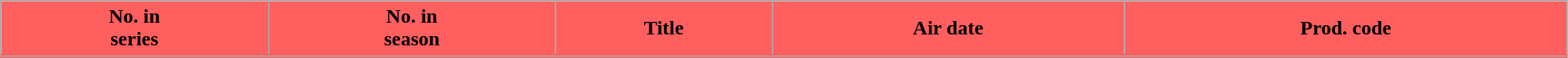<table class="wikitable plainrowheaders" style="width:99%;">
<tr style="border-bottom: 3px solid #FF5F5F">
<th style="background:#FF5F5F;">No. in<br>series</th>
<th style="background:#FF5F5F;">No. in<br>season</th>
<th style="background:#FF5F5F;">Title</th>
<th style="background:#FF5F5F;">Air date</th>
<th style="background:#FF5F5F;">Prod. code</th>
</tr>
<tr>
</tr>
</table>
